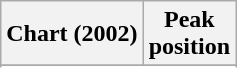<table class="wikitable sortable plainrowheaders" style="text-align:center">
<tr>
<th scope="col">Chart (2002)</th>
<th scope="col">Peak<br>position</th>
</tr>
<tr>
</tr>
<tr>
</tr>
</table>
